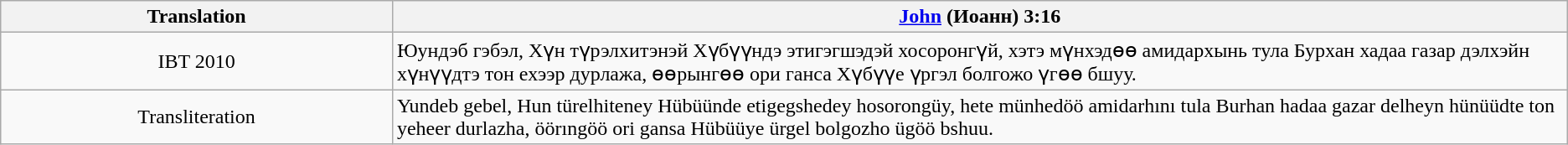<table class="wikitable">
<tr>
<th style="width:25%;">Translation</th>
<th><a href='#'>John</a> (Иоанн) 3:16</th>
</tr>
<tr>
<td style="text-align:center;">IBT 2010</td>
<td>Юундэб гэбэл, Хүн түрэлхитэнэй Хүбүүндэ этигэгшэдэй хосоронгүй, хэтэ мүнхэдөө амидархынь тула Бурхан хадаа газар дэлхэйн хүнүүдтэ тон ехээр дурлажа, өөрынгөө ори ганса Хүбүүе үргэл болгожо үгөө бшуу.</td>
</tr>
<tr>
<td style="text-align:center;">Transliteration</td>
<td>Yundeb gebel, Hun türelhiteney Hübüünde etigegshedey hosorongüy, hete münhedöö amidarhını tula Burhan hadaa gazar delheyn hünüüdte ton yeheer durlazha, öörıngöö ori gansa Hübüüye ürgel bolgozho ügöö bshuu.</td>
</tr>
</table>
